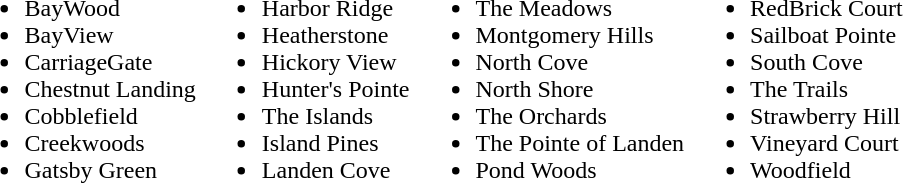<table>
<tr valign="top">
<td><br><ul><li>BayWood</li><li>BayView</li><li>CarriageGate</li><li>Chestnut Landing</li><li>Cobblefield</li><li>Creekwoods</li><li>Gatsby Green</li></ul></td>
<td><br><ul><li>Harbor Ridge</li><li>Heatherstone</li><li>Hickory View</li><li>Hunter's Pointe</li><li>The Islands</li><li>Island Pines</li><li>Landen Cove</li></ul></td>
<td><br><ul><li>The Meadows</li><li>Montgomery Hills</li><li>North Cove</li><li>North Shore</li><li>The Orchards</li><li>The Pointe of Landen</li><li>Pond Woods</li></ul></td>
<td><br><ul><li>RedBrick Court</li><li>Sailboat Pointe</li><li>South Cove</li><li>The Trails</li><li>Strawberry Hill</li><li>Vineyard Court</li><li>Woodfield</li></ul></td>
</tr>
</table>
